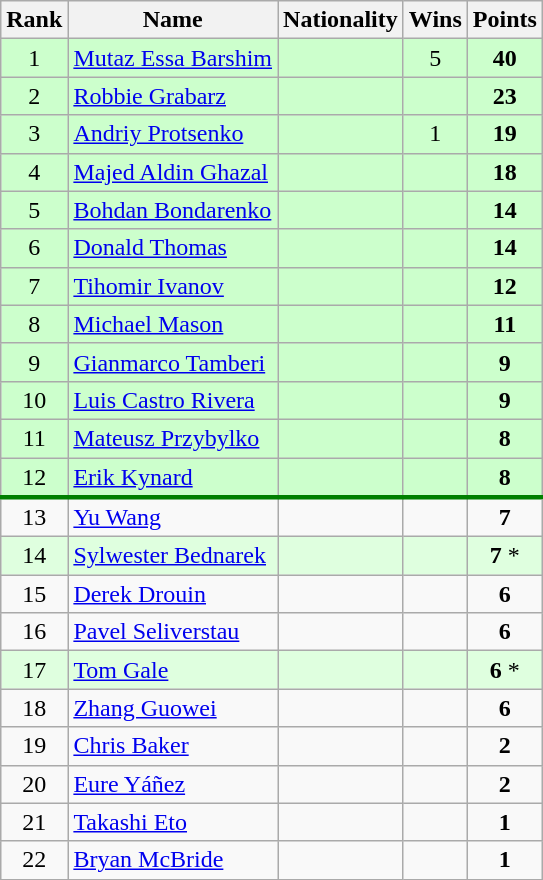<table class="wikitable sortable" style="text-align:center">
<tr>
<th>Rank</th>
<th>Name</th>
<th>Nationality</th>
<th>Wins</th>
<th>Points</th>
</tr>
<tr bgcolor=ccffcc>
<td>1</td>
<td align=left><a href='#'>Mutaz Essa Barshim</a></td>
<td align=left></td>
<td>5</td>
<td><strong>40</strong></td>
</tr>
<tr bgcolor=ccffcc>
<td>2</td>
<td align=left><a href='#'>Robbie Grabarz</a></td>
<td align=left></td>
<td></td>
<td><strong>23</strong></td>
</tr>
<tr bgcolor=ccffcc>
<td>3</td>
<td align=left><a href='#'>Andriy Protsenko</a></td>
<td align=left></td>
<td>1</td>
<td><strong>19</strong></td>
</tr>
<tr bgcolor=ccffcc>
<td>4</td>
<td align=left><a href='#'>Majed Aldin Ghazal</a></td>
<td align=left></td>
<td></td>
<td><strong>18</strong></td>
</tr>
<tr bgcolor=ccffcc>
<td>5</td>
<td align=left><a href='#'>Bohdan Bondarenko</a></td>
<td align=left></td>
<td></td>
<td><strong>14</strong></td>
</tr>
<tr bgcolor=ccffcc>
<td>6</td>
<td align=left><a href='#'>Donald Thomas</a></td>
<td align=left></td>
<td></td>
<td><strong>14</strong></td>
</tr>
<tr bgcolor=ccffcc>
<td>7</td>
<td align=left><a href='#'>Tihomir Ivanov</a></td>
<td align=left></td>
<td></td>
<td><strong>12</strong></td>
</tr>
<tr bgcolor=ccffcc>
<td>8</td>
<td align=left><a href='#'>Michael Mason</a></td>
<td align=left></td>
<td></td>
<td><strong>11</strong></td>
</tr>
<tr bgcolor=ccffcc>
<td>9</td>
<td align=left><a href='#'>Gianmarco Tamberi</a></td>
<td align=left></td>
<td></td>
<td><strong>9</strong></td>
</tr>
<tr bgcolor=ccffcc>
<td>10</td>
<td align=left><a href='#'>Luis Castro Rivera</a></td>
<td align=left></td>
<td></td>
<td><strong>9</strong></td>
</tr>
<tr bgcolor=ccffcc>
<td>11</td>
<td align=left><a href='#'>Mateusz Przybylko</a></td>
<td align=left></td>
<td></td>
<td><strong>8</strong></td>
</tr>
<tr bgcolor=ccffcc>
<td>12</td>
<td align=left><a href='#'>Erik Kynard</a></td>
<td align=left></td>
<td></td>
<td><strong>8</strong></td>
</tr>
<tr style="border-top:3px solid green;">
<td>13</td>
<td align=left><a href='#'>Yu Wang</a></td>
<td align=left></td>
<td></td>
<td><strong>7</strong></td>
</tr>
<tr bgcolor=dfffdf>
<td>14</td>
<td align=left><a href='#'>Sylwester Bednarek</a></td>
<td align=left></td>
<td></td>
<td><strong>7</strong> *</td>
</tr>
<tr>
<td>15</td>
<td align=left><a href='#'>Derek Drouin</a></td>
<td align=left></td>
<td></td>
<td><strong>6</strong></td>
</tr>
<tr>
<td>16</td>
<td align=left><a href='#'>Pavel Seliverstau</a></td>
<td align=left></td>
<td></td>
<td><strong>6</strong></td>
</tr>
<tr bgcolor=dfffdf>
<td>17</td>
<td align=left><a href='#'>Tom Gale</a></td>
<td align=left></td>
<td></td>
<td><strong>6</strong> *</td>
</tr>
<tr>
<td>18</td>
<td align=left><a href='#'>Zhang Guowei</a></td>
<td align=left></td>
<td></td>
<td><strong>6</strong></td>
</tr>
<tr>
<td>19</td>
<td align=left><a href='#'>Chris Baker</a></td>
<td align=left></td>
<td></td>
<td><strong>2</strong></td>
</tr>
<tr>
<td>20</td>
<td align=left><a href='#'>Eure Yáñez</a></td>
<td align=left></td>
<td></td>
<td><strong>2</strong></td>
</tr>
<tr>
<td>21</td>
<td align=left><a href='#'>Takashi Eto</a></td>
<td align=left></td>
<td></td>
<td><strong>1</strong></td>
</tr>
<tr>
<td>22</td>
<td align=left><a href='#'>Bryan McBride</a></td>
<td align=left></td>
<td></td>
<td><strong>1</strong></td>
</tr>
</table>
